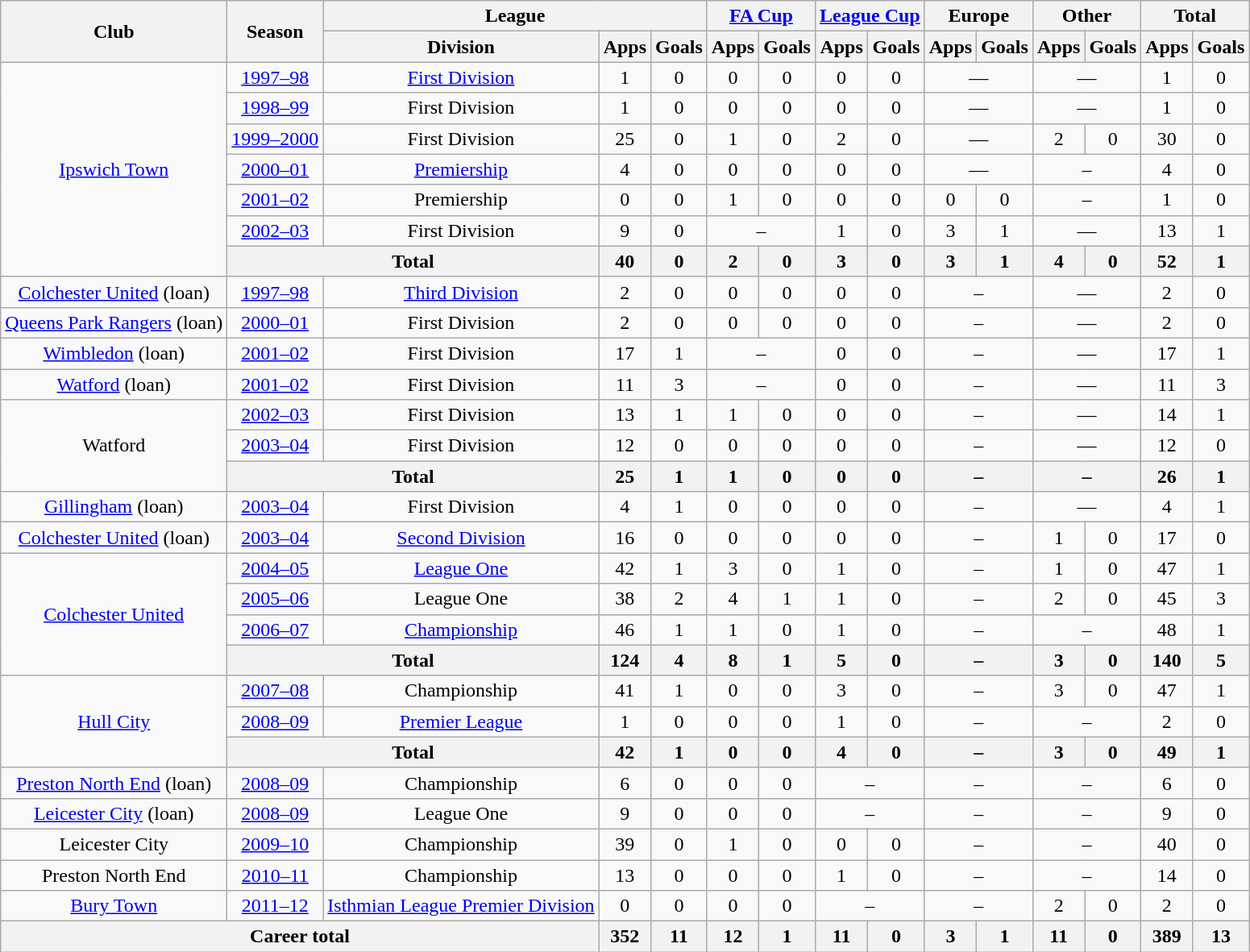<table class="wikitable" style="text-align: center;">
<tr>
<th rowspan="2">Club</th>
<th rowspan="2">Season</th>
<th colspan="3">League</th>
<th colspan="2"><a href='#'>FA Cup</a></th>
<th colspan="2"><a href='#'>League Cup</a></th>
<th colspan="2">Europe</th>
<th colspan="2">Other</th>
<th colspan="2">Total</th>
</tr>
<tr>
<th>Division</th>
<th>Apps</th>
<th>Goals</th>
<th>Apps</th>
<th>Goals</th>
<th>Apps</th>
<th>Goals</th>
<th>Apps</th>
<th>Goals</th>
<th>Apps</th>
<th>Goals</th>
<th>Apps</th>
<th>Goals</th>
</tr>
<tr>
<td rowspan="7"><a href='#'>Ipswich Town</a></td>
<td><a href='#'>1997–98</a></td>
<td><a href='#'>First Division</a></td>
<td>1</td>
<td>0</td>
<td>0</td>
<td>0</td>
<td>0</td>
<td>0</td>
<td colspan="2">—</td>
<td colspan="2">—</td>
<td>1</td>
<td>0</td>
</tr>
<tr>
<td><a href='#'>1998–99</a></td>
<td>First Division</td>
<td>1</td>
<td>0</td>
<td>0</td>
<td>0</td>
<td>0</td>
<td>0</td>
<td colspan="2">—</td>
<td colspan="2">—</td>
<td>1</td>
<td>0</td>
</tr>
<tr>
<td><a href='#'>1999–2000</a></td>
<td>First Division</td>
<td>25</td>
<td>0</td>
<td>1</td>
<td>0</td>
<td>2</td>
<td>0</td>
<td colspan="2">—</td>
<td>2</td>
<td>0</td>
<td>30</td>
<td>0</td>
</tr>
<tr>
<td><a href='#'>2000–01</a></td>
<td><a href='#'>Premiership</a></td>
<td>4</td>
<td>0</td>
<td>0</td>
<td>0</td>
<td>0</td>
<td>0</td>
<td colspan="2">—</td>
<td colspan="2">–</td>
<td>4</td>
<td>0</td>
</tr>
<tr>
<td><a href='#'>2001–02</a></td>
<td>Premiership</td>
<td>0</td>
<td>0</td>
<td>1</td>
<td>0</td>
<td>0</td>
<td>0</td>
<td>0</td>
<td>0</td>
<td colspan="2">–</td>
<td>1</td>
<td>0</td>
</tr>
<tr>
<td><a href='#'>2002–03</a></td>
<td>First Division</td>
<td>9</td>
<td>0</td>
<td colspan="2">–</td>
<td>1</td>
<td>0</td>
<td>3</td>
<td>1</td>
<td colspan="2">—</td>
<td>13</td>
<td>1</td>
</tr>
<tr>
<th colspan="2">Total</th>
<th>40</th>
<th>0</th>
<th>2</th>
<th>0</th>
<th>3</th>
<th>0</th>
<th>3</th>
<th>1</th>
<th>4</th>
<th>0</th>
<th>52</th>
<th>1</th>
</tr>
<tr>
<td><a href='#'>Colchester United</a> (loan)</td>
<td><a href='#'>1997–98</a></td>
<td><a href='#'>Third Division</a></td>
<td>2</td>
<td>0</td>
<td>0</td>
<td>0</td>
<td>0</td>
<td>0</td>
<td colspan="2">–</td>
<td colspan="2">—</td>
<td>2</td>
<td>0</td>
</tr>
<tr>
<td><a href='#'>Queens Park Rangers</a> (loan)</td>
<td><a href='#'>2000–01</a></td>
<td>First Division</td>
<td>2</td>
<td>0</td>
<td>0</td>
<td>0</td>
<td>0</td>
<td>0</td>
<td colspan="2">–</td>
<td colspan="2">—</td>
<td>2</td>
<td>0</td>
</tr>
<tr>
<td><a href='#'>Wimbledon</a> (loan)</td>
<td><a href='#'>2001–02</a></td>
<td>First Division</td>
<td>17</td>
<td>1</td>
<td colspan="2">–</td>
<td>0</td>
<td>0</td>
<td colspan="2">–</td>
<td colspan="2">—</td>
<td>17</td>
<td>1</td>
</tr>
<tr>
<td><a href='#'>Watford</a> (loan)</td>
<td><a href='#'>2001–02</a></td>
<td>First Division</td>
<td>11</td>
<td>3</td>
<td colspan="2">–</td>
<td>0</td>
<td>0</td>
<td colspan="2">–</td>
<td colspan="2">—</td>
<td>11</td>
<td>3</td>
</tr>
<tr>
<td rowspan="3">Watford</td>
<td><a href='#'>2002–03</a></td>
<td>First Division</td>
<td>13</td>
<td>1</td>
<td>1</td>
<td>0</td>
<td>0</td>
<td>0</td>
<td colspan="2">–</td>
<td colspan="2">—</td>
<td>14</td>
<td>1</td>
</tr>
<tr>
<td><a href='#'>2003–04</a></td>
<td>First Division</td>
<td>12</td>
<td>0</td>
<td>0</td>
<td>0</td>
<td>0</td>
<td>0</td>
<td colspan="2">–</td>
<td colspan="2">—</td>
<td>12</td>
<td>0</td>
</tr>
<tr>
<th colspan="2">Total</th>
<th>25</th>
<th>1</th>
<th>1</th>
<th>0</th>
<th>0</th>
<th>0</th>
<th colspan="2">–</th>
<th colspan="2">–</th>
<th>26</th>
<th>1</th>
</tr>
<tr>
<td><a href='#'>Gillingham</a> (loan)</td>
<td><a href='#'>2003–04</a></td>
<td>First Division</td>
<td>4</td>
<td>1</td>
<td>0</td>
<td>0</td>
<td>0</td>
<td>0</td>
<td colspan="2">–</td>
<td colspan="2">—</td>
<td>4</td>
<td>1</td>
</tr>
<tr>
<td><a href='#'>Colchester United</a> (loan)</td>
<td><a href='#'>2003–04</a></td>
<td><a href='#'>Second Division</a></td>
<td>16</td>
<td>0</td>
<td>0</td>
<td>0</td>
<td>0</td>
<td>0</td>
<td colspan="2">–</td>
<td>1</td>
<td>0</td>
<td>17</td>
<td>0</td>
</tr>
<tr>
<td rowspan="4"><a href='#'>Colchester United</a></td>
<td><a href='#'>2004–05</a></td>
<td><a href='#'>League One</a></td>
<td>42</td>
<td>1</td>
<td>3</td>
<td>0</td>
<td>1</td>
<td>0</td>
<td colspan="2">–</td>
<td>1</td>
<td>0</td>
<td>47</td>
<td>1</td>
</tr>
<tr>
<td><a href='#'>2005–06</a></td>
<td>League One</td>
<td>38</td>
<td>2</td>
<td>4</td>
<td>1</td>
<td>1</td>
<td>0</td>
<td colspan="2">–</td>
<td>2</td>
<td>0</td>
<td>45</td>
<td>3</td>
</tr>
<tr>
<td><a href='#'>2006–07</a></td>
<td><a href='#'>Championship</a></td>
<td>46</td>
<td>1</td>
<td>1</td>
<td>0</td>
<td>1</td>
<td>0</td>
<td colspan="2">–</td>
<td colspan="2">–</td>
<td>48</td>
<td>1</td>
</tr>
<tr>
<th colspan="2">Total</th>
<th>124</th>
<th>4</th>
<th>8</th>
<th>1</th>
<th>5</th>
<th>0</th>
<th colspan="2">–</th>
<th>3</th>
<th>0</th>
<th>140</th>
<th>5</th>
</tr>
<tr>
<td rowspan="3"><a href='#'>Hull City</a></td>
<td><a href='#'>2007–08</a></td>
<td>Championship</td>
<td>41</td>
<td>1</td>
<td>0</td>
<td>0</td>
<td>3</td>
<td>0</td>
<td colspan="2">–</td>
<td>3</td>
<td>0</td>
<td>47</td>
<td>1</td>
</tr>
<tr>
<td><a href='#'>2008–09</a></td>
<td><a href='#'>Premier League</a></td>
<td>1</td>
<td>0</td>
<td>0</td>
<td>0</td>
<td>1</td>
<td>0</td>
<td colspan="2">–</td>
<td colspan="2">–</td>
<td>2</td>
<td>0</td>
</tr>
<tr>
<th colspan="2">Total</th>
<th>42</th>
<th>1</th>
<th>0</th>
<th>0</th>
<th>4</th>
<th>0</th>
<th colspan="2">–</th>
<th>3</th>
<th>0</th>
<th>49</th>
<th>1</th>
</tr>
<tr>
<td><a href='#'>Preston North End</a> (loan)</td>
<td><a href='#'>2008–09</a></td>
<td>Championship</td>
<td>6</td>
<td>0</td>
<td>0</td>
<td>0</td>
<td colspan="2">–</td>
<td colspan="2">–</td>
<td colspan="2">–</td>
<td>6</td>
<td>0</td>
</tr>
<tr>
<td><a href='#'>Leicester City</a> (loan)</td>
<td><a href='#'>2008–09</a></td>
<td>League One</td>
<td>9</td>
<td>0</td>
<td>0</td>
<td>0</td>
<td colspan="2">–</td>
<td colspan="2">–</td>
<td colspan="2">–</td>
<td>9</td>
<td>0</td>
</tr>
<tr>
<td>Leicester City</td>
<td><a href='#'>2009–10</a></td>
<td>Championship</td>
<td>39</td>
<td>0</td>
<td>1</td>
<td>0</td>
<td>0</td>
<td>0</td>
<td colspan="2">–</td>
<td colspan="2">–</td>
<td>40</td>
<td>0</td>
</tr>
<tr>
<td>Preston North End</td>
<td><a href='#'>2010–11</a></td>
<td>Championship</td>
<td>13</td>
<td>0</td>
<td>0</td>
<td>0</td>
<td>1</td>
<td>0</td>
<td colspan="2">–</td>
<td colspan="2">–</td>
<td>14</td>
<td>0</td>
</tr>
<tr>
<td><a href='#'>Bury Town</a></td>
<td><a href='#'>2011–12</a></td>
<td><a href='#'>Isthmian League Premier Division</a></td>
<td>0</td>
<td>0</td>
<td>0</td>
<td>0</td>
<td colspan="2">–</td>
<td colspan="2">–</td>
<td>2</td>
<td>0</td>
<td>2</td>
<td>0</td>
</tr>
<tr>
<th colspan="3">Career total</th>
<th>352</th>
<th>11</th>
<th>12</th>
<th>1</th>
<th>11</th>
<th>0</th>
<th>3</th>
<th>1</th>
<th>11</th>
<th>0</th>
<th>389</th>
<th>13</th>
</tr>
</table>
